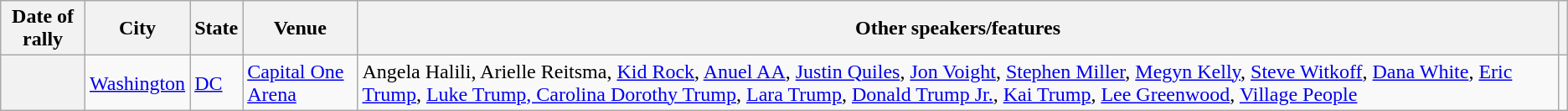<table class="wikitable sortable">
<tr>
<th scope="col" style="text-align:center;">Date of rally</th>
<th scope="col" style="text-align:center;">City</th>
<th scope="col" style="text-align:center;">State</th>
<th scope="col" style="text-align:center;">Venue</th>
<th scope="col" style="text-align:center;" class="unsortable">Other speakers/features</th>
<th class="unsortable"></th>
</tr>
<tr>
<th scope="row"></th>
<td><a href='#'>Washington</a></td>
<td><a href='#'>DC</a></td>
<td><a href='#'>Capital One Arena</a></td>
<td>Angela Halili, Arielle Reitsma, <a href='#'>Kid Rock</a>, <a href='#'>Anuel AA</a>, <a href='#'>Justin Quiles</a>, <a href='#'>Jon Voight</a>, <a href='#'>Stephen Miller</a>, <a href='#'>Megyn Kelly</a>, <a href='#'>Steve Witkoff</a>, <a href='#'>Dana White</a>, <a href='#'>Eric Trump</a>, <a href='#'>Luke Trump, Carolina Dorothy Trump</a>, <a href='#'>Lara Trump</a>, <a href='#'>Donald Trump Jr.</a>, <a href='#'>Kai Trump</a>, <a href='#'>Lee Greenwood</a>, <a href='#'>Village People</a></td>
<td></td>
</tr>
</table>
